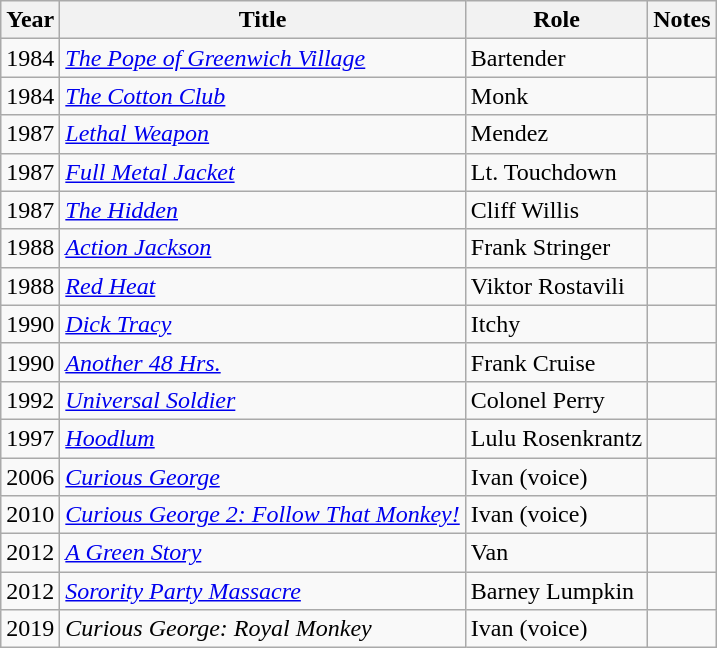<table class="wikitable sortable">
<tr>
<th>Year</th>
<th>Title</th>
<th>Role</th>
<th>Notes</th>
</tr>
<tr>
<td>1984</td>
<td><em><a href='#'>The Pope of Greenwich Village</a></em></td>
<td>Bartender</td>
<td></td>
</tr>
<tr>
<td>1984</td>
<td><em><a href='#'>The Cotton Club</a></em></td>
<td>Monk</td>
<td></td>
</tr>
<tr>
<td>1987</td>
<td><em><a href='#'>Lethal Weapon</a></em></td>
<td>Mendez</td>
<td></td>
</tr>
<tr>
<td>1987</td>
<td><em><a href='#'>Full Metal Jacket</a></em></td>
<td>Lt. Touchdown</td>
<td></td>
</tr>
<tr>
<td>1987</td>
<td><em><a href='#'>The Hidden</a></em></td>
<td>Cliff Willis</td>
<td></td>
</tr>
<tr>
<td>1988</td>
<td><em><a href='#'>Action Jackson</a></em></td>
<td>Frank Stringer</td>
<td></td>
</tr>
<tr>
<td>1988</td>
<td><em><a href='#'>Red Heat</a></em></td>
<td>Viktor Rostavili</td>
<td></td>
</tr>
<tr>
<td>1990</td>
<td><em><a href='#'>Dick Tracy</a></em></td>
<td>Itchy</td>
<td></td>
</tr>
<tr>
<td>1990</td>
<td><em><a href='#'>Another 48 Hrs.</a></em></td>
<td>Frank Cruise</td>
<td></td>
</tr>
<tr>
<td>1992</td>
<td><em><a href='#'>Universal Soldier</a></em></td>
<td>Colonel Perry</td>
<td></td>
</tr>
<tr>
<td>1997</td>
<td><em><a href='#'>Hoodlum</a></em></td>
<td>Lulu Rosenkrantz</td>
<td></td>
</tr>
<tr>
<td>2006</td>
<td><em><a href='#'>Curious George</a></em></td>
<td>Ivan (voice)</td>
<td></td>
</tr>
<tr>
<td>2010</td>
<td><em><a href='#'>Curious George 2: Follow That Monkey!</a></em></td>
<td>Ivan (voice)</td>
<td></td>
</tr>
<tr>
<td>2012</td>
<td><em><a href='#'>A Green Story</a></em></td>
<td>Van</td>
<td></td>
</tr>
<tr>
<td>2012</td>
<td><em><a href='#'>Sorority Party Massacre</a></em></td>
<td>Barney Lumpkin</td>
<td></td>
</tr>
<tr>
<td>2019</td>
<td><em>Curious George: Royal Monkey</em></td>
<td>Ivan (voice)</td>
<td></td>
</tr>
</table>
